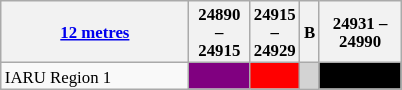<table class="wikitable" style="font-size:70%">
<tr>
<th width=120px><a href='#'>12 metres</a></th>
<th width= 35px>24890 – 24915</th>
<th width= 14px>24915 – 24929</th>
<th width=  2px>B</th>
<th width= 49px>24931 – 24990</th>
</tr>
<tr>
<td>IARU Region 1</td>
<td style="background-color: purple"></td>
<td style="background-color: red"></td>
<td style="background-color: lightgrey"></td>
<td style="background-color: black"></td>
</tr>
</table>
